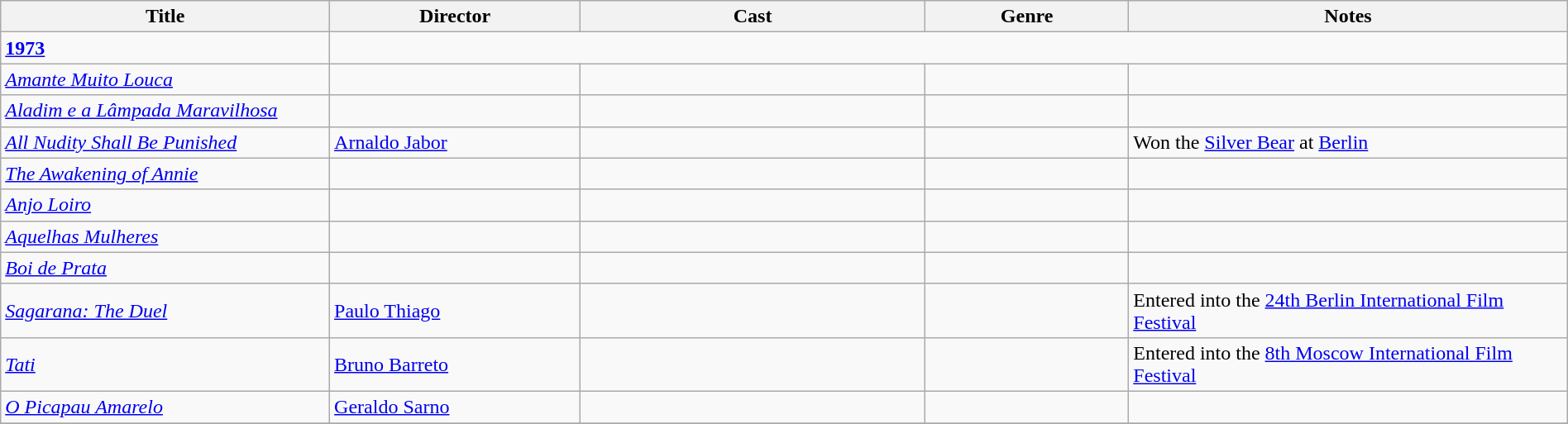<table class="wikitable" width= "100%">
<tr>
<th width=21%>Title</th>
<th width=16%>Director</th>
<th width=22%>Cast</th>
<th width=13%>Genre</th>
<th width=28%>Notes</th>
</tr>
<tr>
<td><strong><a href='#'>1973</a></strong></td>
</tr>
<tr>
<td><em><a href='#'>Amante Muito Louca</a></em></td>
<td></td>
<td></td>
<td></td>
<td></td>
</tr>
<tr>
<td><em><a href='#'>Aladim e a Lâmpada Maravilhosa</a></em></td>
<td></td>
<td></td>
<td></td>
<td></td>
</tr>
<tr>
<td><em><a href='#'>All Nudity Shall Be Punished</a></em></td>
<td><a href='#'>Arnaldo Jabor</a></td>
<td></td>
<td></td>
<td>Won the <a href='#'>Silver Bear</a> at <a href='#'>Berlin</a></td>
</tr>
<tr>
<td><em><a href='#'>The Awakening of Annie</a></em></td>
<td></td>
<td></td>
<td></td>
<td></td>
</tr>
<tr>
<td><em><a href='#'>Anjo Loiro</a></em></td>
<td></td>
<td></td>
<td></td>
<td></td>
</tr>
<tr>
<td><em><a href='#'>Aquelhas Mulheres</a></em></td>
<td></td>
<td></td>
<td></td>
<td></td>
</tr>
<tr>
<td><em><a href='#'>Boi de Prata</a></em></td>
<td></td>
<td></td>
<td></td>
<td></td>
</tr>
<tr>
<td><em><a href='#'>Sagarana: The Duel</a></em></td>
<td><a href='#'>Paulo Thiago</a></td>
<td></td>
<td></td>
<td>Entered into the <a href='#'>24th Berlin International Film Festival</a></td>
</tr>
<tr>
<td><em><a href='#'>Tati</a></em></td>
<td><a href='#'>Bruno Barreto</a></td>
<td></td>
<td></td>
<td>Entered into the <a href='#'>8th Moscow International Film Festival</a></td>
</tr>
<tr>
<td><em><a href='#'>O Picapau Amarelo</a></em></td>
<td><a href='#'>Geraldo Sarno</a></td>
<td></td>
<td></td>
<td></td>
</tr>
<tr>
</tr>
</table>
